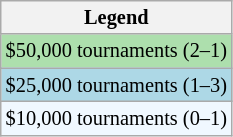<table class=wikitable style="font-size:85%">
<tr>
<th>Legend</th>
</tr>
<tr style="background:#addfad;">
<td>$50,000 tournaments (2–1)</td>
</tr>
<tr style="background:lightblue;">
<td>$25,000 tournaments (1–3)</td>
</tr>
<tr style="background:#f0f8ff;">
<td>$10,000 tournaments (0–1)</td>
</tr>
</table>
